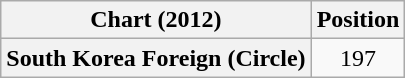<table class="wikitable plainrowheaders" style="text-align:center">
<tr>
<th scope="col">Chart (2012)</th>
<th scope="col">Position</th>
</tr>
<tr>
<th scope="row">South Korea Foreign (Circle)<br></th>
<td>197</td>
</tr>
</table>
